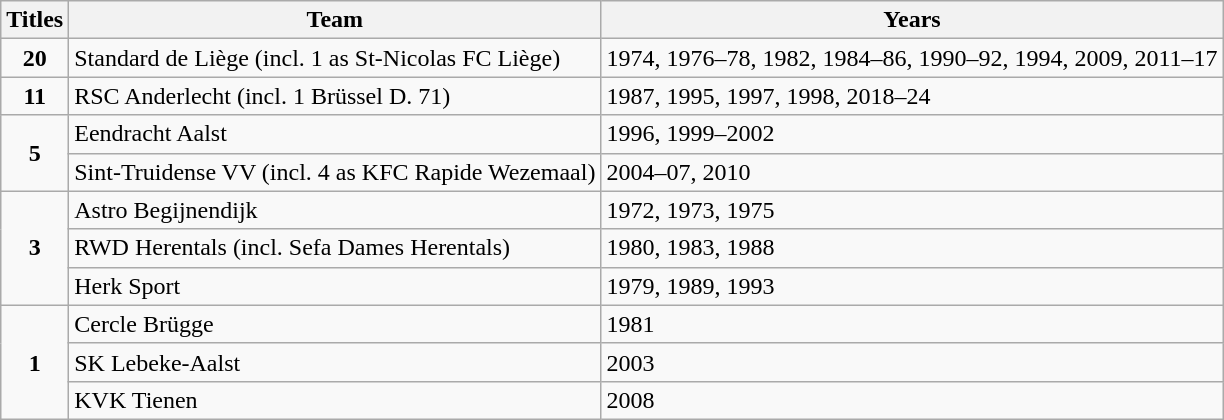<table class="wikitable">
<tr>
<th>Titles</th>
<th>Team</th>
<th>Years</th>
</tr>
<tr>
<td align=center><strong>20</strong></td>
<td>Standard de Liège (incl. 1 as St-Nicolas FC Liège)</td>
<td>1974, 1976–78, 1982, 1984–86, 1990–92, 1994, 2009, 2011–17</td>
</tr>
<tr>
<td align=center><strong>11</strong></td>
<td>RSC Anderlecht (incl. 1 Brüssel D. 71)</td>
<td>1987, 1995, 1997, 1998, 2018–24</td>
</tr>
<tr>
<td rowspan=2 align=center><strong>5</strong></td>
<td>Eendracht Aalst</td>
<td>1996, 1999–2002</td>
</tr>
<tr>
<td>Sint-Truidense VV (incl. 4 as KFC Rapide Wezemaal)</td>
<td>2004–07, 2010</td>
</tr>
<tr>
<td rowspan=3 align=center><strong>3</strong></td>
<td>Astro Begijnendijk</td>
<td>1972, 1973, 1975</td>
</tr>
<tr>
<td>RWD Herentals (incl. Sefa Dames Herentals)</td>
<td>1980, 1983, 1988</td>
</tr>
<tr>
<td>Herk Sport</td>
<td>1979, 1989, 1993</td>
</tr>
<tr>
<td rowspan=3 align=center><strong>1</strong></td>
<td>Cercle Brügge</td>
<td>1981</td>
</tr>
<tr>
<td>SK Lebeke-Aalst</td>
<td>2003</td>
</tr>
<tr>
<td>KVK Tienen</td>
<td>2008</td>
</tr>
</table>
